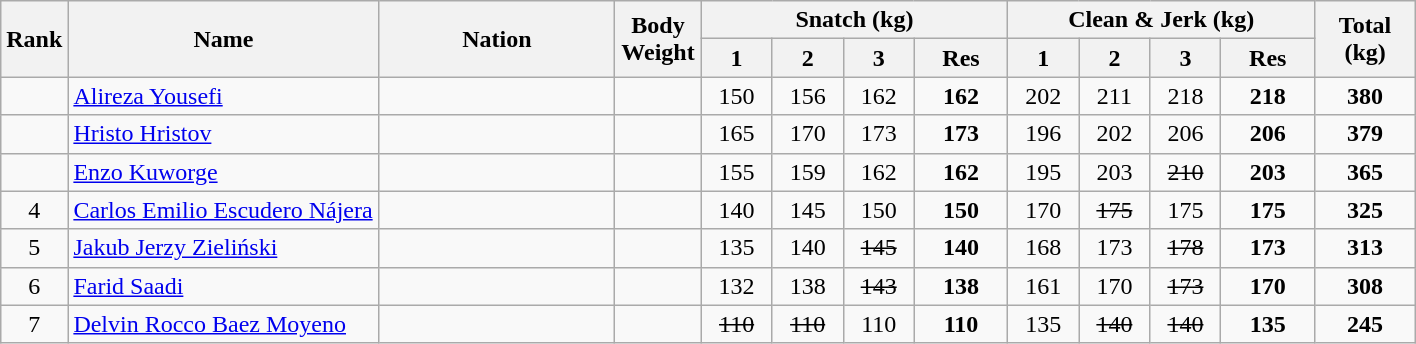<table class = "wikitable" style="text-align:center;">
<tr>
<th rowspan=2>Rank</th>
<th rowspan=2 width=200>Name</th>
<th rowspan=2 width=150>Nation</th>
<th rowspan=2 width=50>Body Weight</th>
<th colspan=4>Snatch (kg)</th>
<th colspan=4>Clean & Jerk (kg)</th>
<th rowspan=2 width=60>Total (kg)</th>
</tr>
<tr>
<th width=40>1</th>
<th width=40>2</th>
<th width=40>3</th>
<th width=55>Res</th>
<th width=40>1</th>
<th width=40>2</th>
<th width=40>3</th>
<th width=55>Res</th>
</tr>
<tr>
<td></td>
<td align=left><a href='#'>Alireza Yousefi</a></td>
<td align=left></td>
<td></td>
<td>150</td>
<td>156</td>
<td>162</td>
<td><strong>162</strong></td>
<td>202</td>
<td>211</td>
<td>218</td>
<td><strong>218</strong></td>
<td><strong>380</strong></td>
</tr>
<tr>
<td></td>
<td align=left><a href='#'>Hristo Hristov</a></td>
<td align=left></td>
<td></td>
<td>165</td>
<td>170</td>
<td>173</td>
<td><strong>173</strong></td>
<td>196</td>
<td>202</td>
<td>206</td>
<td><strong>206</strong></td>
<td><strong>379</strong></td>
</tr>
<tr>
<td></td>
<td align=left><a href='#'>Enzo Kuworge</a></td>
<td align=left></td>
<td></td>
<td>155</td>
<td>159</td>
<td>162</td>
<td><strong>162</strong></td>
<td>195</td>
<td>203</td>
<td><s>210</s></td>
<td><strong>203</strong></td>
<td><strong>365</strong></td>
</tr>
<tr>
<td>4</td>
<td align=left><a href='#'>Carlos Emilio Escudero Nájera</a></td>
<td align=left></td>
<td></td>
<td>140</td>
<td>145</td>
<td>150</td>
<td><strong>150</strong></td>
<td>170</td>
<td><s>175</s></td>
<td>175</td>
<td><strong>175</strong></td>
<td><strong>325</strong></td>
</tr>
<tr>
<td>5</td>
<td align=left><a href='#'>Jakub Jerzy Zieliński</a></td>
<td align=left></td>
<td></td>
<td>135</td>
<td>140</td>
<td><s>145</s></td>
<td><strong>140</strong></td>
<td>168</td>
<td>173</td>
<td><s>178</s></td>
<td><strong>173</strong></td>
<td><strong>313</strong></td>
</tr>
<tr>
<td>6</td>
<td align=left><a href='#'>Farid Saadi</a></td>
<td align=left></td>
<td></td>
<td>132</td>
<td>138</td>
<td><s>143</s></td>
<td><strong>138</strong></td>
<td>161</td>
<td>170</td>
<td><s>173</s></td>
<td><strong>170</strong></td>
<td><strong>308</strong></td>
</tr>
<tr>
<td>7</td>
<td align=left><a href='#'>Delvin Rocco Baez Moyeno</a></td>
<td align=left></td>
<td></td>
<td><s>110</s></td>
<td><s>110</s></td>
<td>110</td>
<td><strong>110</strong></td>
<td>135</td>
<td><s>140</s></td>
<td><s>140</s></td>
<td><strong>135</strong></td>
<td><strong>245</strong></td>
</tr>
</table>
